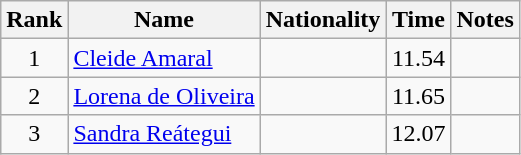<table class="wikitable sortable" style="text-align:center">
<tr>
<th>Rank</th>
<th>Name</th>
<th>Nationality</th>
<th>Time</th>
<th>Notes</th>
</tr>
<tr>
<td>1</td>
<td align=left><a href='#'>Cleide Amaral</a></td>
<td align=left></td>
<td>11.54</td>
<td></td>
</tr>
<tr>
<td>2</td>
<td align=left><a href='#'>Lorena de Oliveira</a></td>
<td align=left></td>
<td>11.65</td>
<td></td>
</tr>
<tr>
<td>3</td>
<td align=left><a href='#'>Sandra Reátegui</a></td>
<td align=left></td>
<td>12.07</td>
<td></td>
</tr>
</table>
